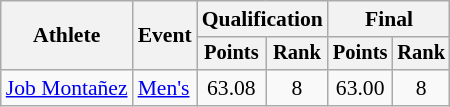<table class="wikitable" style="font-size:90%;text-align:center">
<tr>
<th rowspan=2>Athlete</th>
<th rowspan=2>Event</th>
<th colspan=2>Qualification</th>
<th colspan=2>Final</th>
</tr>
<tr style=font-size:95%>
<th>Points</th>
<th>Rank</th>
<th>Points</th>
<th>Rank</th>
</tr>
<tr>
<td align=left><a href='#'>Job Montañez</a></td>
<td align=left><a href='#'>Men's</a></td>
<td>63.08</td>
<td>8</td>
<td>63.00</td>
<td>8</td>
</tr>
</table>
